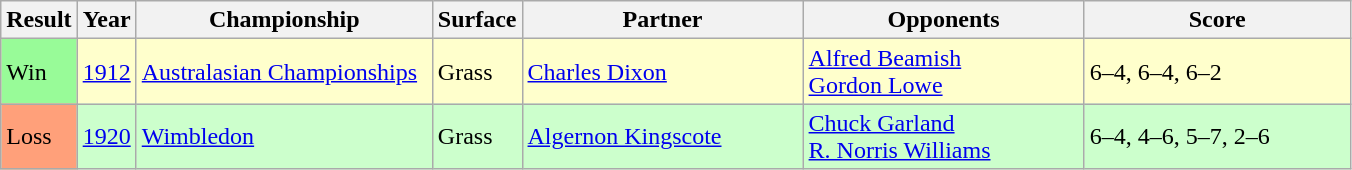<table class="sortable wikitable">
<tr>
<th style="width:40px">Result</th>
<th style="width:30px">Year</th>
<th style="width:190px">Championship</th>
<th style="width:50px">Surface</th>
<th style="width:180px">Partner</th>
<th style="width:180px">Opponents</th>
<th style="width:170px" class="unsortable">Score</th>
</tr>
<tr style="background:#ffc;">
<td style="background:#98fb98;">Win</td>
<td><a href='#'>1912</a></td>
<td><a href='#'>Australasian Championships</a></td>
<td>Grass</td>
<td> <a href='#'>Charles Dixon</a></td>
<td> <a href='#'>Alfred Beamish</a><br> <a href='#'>Gordon Lowe</a></td>
<td>6–4, 6–4, 6–2</td>
</tr>
<tr style="background:#cfc;">
<td style="background:#ffa07a;">Loss</td>
<td><a href='#'>1920</a></td>
<td><a href='#'>Wimbledon</a></td>
<td>Grass</td>
<td> <a href='#'>Algernon Kingscote</a></td>
<td> <a href='#'>Chuck Garland</a><br> <a href='#'>R. Norris Williams</a></td>
<td>6–4, 4–6, 5–7, 2–6</td>
</tr>
</table>
